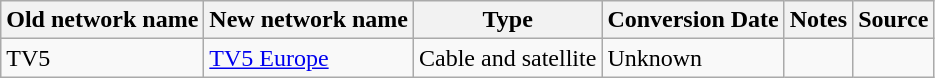<table class="wikitable">
<tr>
<th>Old network name</th>
<th>New network name</th>
<th>Type</th>
<th>Conversion Date</th>
<th>Notes</th>
<th>Source</th>
</tr>
<tr>
<td>TV5</td>
<td><a href='#'>TV5 Europe</a></td>
<td>Cable and satellite</td>
<td>Unknown</td>
<td></td>
<td></td>
</tr>
</table>
